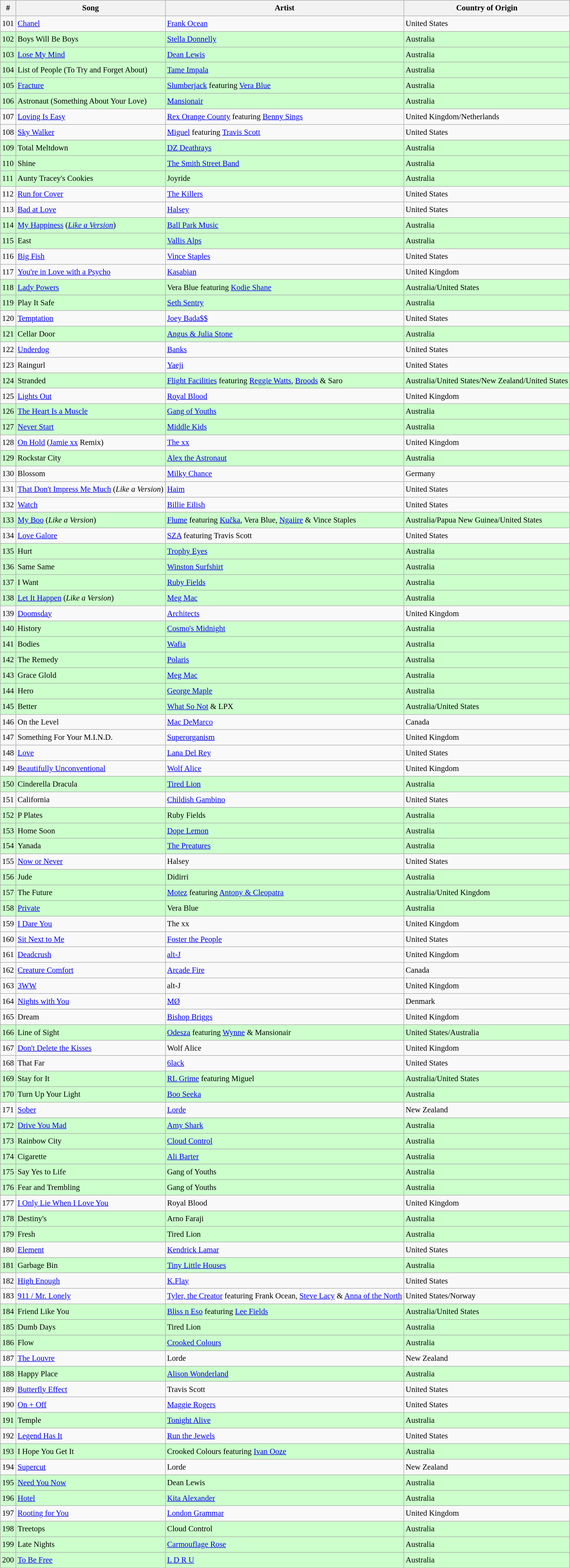<table class="wikitable sortable mw-collapsible mw-collapsed" style="font-size:0.95em;line-height:1.5em;">
<tr>
<th>#</th>
<th>Song</th>
<th>Artist</th>
<th>Country of Origin</th>
</tr>
<tr>
<td>101</td>
<td><a href='#'>Chanel</a></td>
<td><a href='#'>Frank Ocean</a></td>
<td>United States</td>
</tr>
<tr style="background-color: #ccffcc">
<td>102</td>
<td>Boys Will Be Boys</td>
<td><a href='#'>Stella Donnelly</a></td>
<td>Australia</td>
</tr>
<tr style="background-color: #ccffcc">
<td>103</td>
<td><a href='#'>Lose My Mind</a></td>
<td><a href='#'>Dean Lewis</a></td>
<td>Australia</td>
</tr>
<tr style="background-color: #ccffcc">
<td>104</td>
<td>List of People (To Try and Forget About)</td>
<td><a href='#'>Tame Impala</a></td>
<td>Australia</td>
</tr>
<tr style="background-color: #ccffcc">
<td>105</td>
<td><a href='#'>Fracture</a></td>
<td><a href='#'>Slumberjack</a> featuring <a href='#'>Vera Blue</a></td>
<td>Australia</td>
</tr>
<tr style="background-color: #ccffcc">
<td>106</td>
<td>Astronaut (Something About Your Love)</td>
<td><a href='#'>Mansionair</a></td>
<td>Australia</td>
</tr>
<tr>
<td>107</td>
<td><a href='#'>Loving Is Easy</a></td>
<td><a href='#'>Rex Orange County</a> featuring <a href='#'>Benny Sings</a></td>
<td>United Kingdom/Netherlands</td>
</tr>
<tr>
<td>108</td>
<td><a href='#'>Sky Walker</a></td>
<td><a href='#'>Miguel</a> featuring <a href='#'>Travis Scott</a></td>
<td>United States</td>
</tr>
<tr style="background-color: #ccffcc">
<td>109</td>
<td>Total Meltdown</td>
<td><a href='#'>DZ Deathrays</a></td>
<td>Australia</td>
</tr>
<tr style="background-color: #ccffcc">
<td>110</td>
<td>Shine</td>
<td><a href='#'>The Smith Street Band</a></td>
<td>Australia</td>
</tr>
<tr style="background-color: #ccffcc">
<td>111</td>
<td>Aunty Tracey's Cookies</td>
<td>Joyride</td>
<td>Australia</td>
</tr>
<tr>
<td>112</td>
<td><a href='#'>Run for Cover</a></td>
<td><a href='#'>The Killers</a></td>
<td>United States</td>
</tr>
<tr>
<td>113</td>
<td><a href='#'>Bad at Love</a></td>
<td><a href='#'>Halsey</a></td>
<td>United States</td>
</tr>
<tr style="background-color: #ccffcc">
<td>114</td>
<td><a href='#'>My Happiness</a> (<em><a href='#'>Like a Version</a></em>)</td>
<td><a href='#'>Ball Park Music</a></td>
<td>Australia</td>
</tr>
<tr style="background-color: #ccffcc">
<td>115</td>
<td>East</td>
<td><a href='#'>Vallis Alps</a></td>
<td>Australia</td>
</tr>
<tr>
<td>116</td>
<td><a href='#'>Big Fish</a></td>
<td><a href='#'>Vince Staples</a></td>
<td>United States</td>
</tr>
<tr>
<td>117</td>
<td><a href='#'>You're in Love with a Psycho</a></td>
<td><a href='#'>Kasabian</a></td>
<td>United Kingdom</td>
</tr>
<tr style="background-color: #ccffcc">
<td>118</td>
<td><a href='#'>Lady Powers</a></td>
<td>Vera Blue featuring <a href='#'>Kodie Shane</a></td>
<td>Australia/United States</td>
</tr>
<tr style="background-color: #ccffcc">
<td>119</td>
<td>Play It Safe</td>
<td><a href='#'>Seth Sentry</a></td>
<td>Australia</td>
</tr>
<tr>
<td>120</td>
<td><a href='#'>Temptation</a></td>
<td><a href='#'>Joey Bada$$</a></td>
<td>United States</td>
</tr>
<tr style="background-color: #ccffcc">
<td>121</td>
<td>Cellar Door</td>
<td><a href='#'>Angus & Julia Stone</a></td>
<td>Australia</td>
</tr>
<tr>
<td>122</td>
<td><a href='#'>Underdog</a></td>
<td><a href='#'>Banks</a></td>
<td>United States</td>
</tr>
<tr>
<td>123</td>
<td>Raingurl</td>
<td><a href='#'>Yaeji</a></td>
<td>United States</td>
</tr>
<tr style="background-color: #ccffcc">
<td>124</td>
<td>Stranded</td>
<td><a href='#'>Flight Facilities</a> featuring <a href='#'>Reggie Watts</a>, <a href='#'>Broods</a> & Saro</td>
<td>Australia/United States/New Zealand/United States</td>
</tr>
<tr>
<td>125</td>
<td><a href='#'>Lights Out</a></td>
<td><a href='#'>Royal Blood</a></td>
<td>United Kingdom</td>
</tr>
<tr style="background-color: #ccffcc">
<td>126</td>
<td><a href='#'>The Heart Is a Muscle</a></td>
<td><a href='#'>Gang of Youths</a></td>
<td>Australia</td>
</tr>
<tr style="background-color: #ccffcc">
<td>127</td>
<td><a href='#'>Never Start</a></td>
<td><a href='#'>Middle Kids</a></td>
<td>Australia</td>
</tr>
<tr>
<td>128</td>
<td><a href='#'>On Hold</a> (<a href='#'>Jamie xx</a> Remix)</td>
<td><a href='#'>The xx</a></td>
<td>United Kingdom</td>
</tr>
<tr style="background-color: #ccffcc">
<td>129</td>
<td>Rockstar City</td>
<td><a href='#'>Alex the Astronaut</a></td>
<td>Australia</td>
</tr>
<tr>
<td>130</td>
<td>Blossom</td>
<td><a href='#'>Milky Chance</a></td>
<td>Germany</td>
</tr>
<tr>
<td>131</td>
<td><a href='#'>That Don't Impress Me Much</a> (<em>Like a Version</em>)</td>
<td><a href='#'>Haim</a></td>
<td>United States</td>
</tr>
<tr>
<td>132</td>
<td><a href='#'>Watch</a></td>
<td><a href='#'>Billie Eilish</a></td>
<td>United States</td>
</tr>
<tr style="background-color: #ccffcc">
<td>133</td>
<td><a href='#'>My Boo</a> (<em>Like a Version</em>)</td>
<td><a href='#'>Flume</a> featuring <a href='#'>Kučka</a>, Vera Blue, <a href='#'>Ngaiire</a> & Vince Staples</td>
<td>Australia/Papua New Guinea/United States</td>
</tr>
<tr>
<td>134</td>
<td><a href='#'>Love Galore</a></td>
<td><a href='#'>SZA</a> featuring Travis Scott</td>
<td>United States</td>
</tr>
<tr style="background-color: #ccffcc">
<td>135</td>
<td>Hurt</td>
<td><a href='#'>Trophy Eyes</a></td>
<td>Australia</td>
</tr>
<tr style="background-color: #ccffcc">
<td>136</td>
<td>Same Same</td>
<td><a href='#'>Winston Surfshirt</a></td>
<td>Australia</td>
</tr>
<tr style="background-color: #ccffcc">
<td>137</td>
<td>I Want</td>
<td><a href='#'>Ruby Fields</a></td>
<td>Australia</td>
</tr>
<tr style="background-color: #ccffcc">
<td>138</td>
<td><a href='#'>Let It Happen</a> (<em>Like a Version</em>)</td>
<td><a href='#'>Meg Mac</a></td>
<td>Australia</td>
</tr>
<tr>
<td>139</td>
<td><a href='#'>Doomsday</a></td>
<td><a href='#'>Architects</a></td>
<td>United Kingdom</td>
</tr>
<tr style="background-color: #ccffcc">
<td>140</td>
<td>History</td>
<td><a href='#'>Cosmo's Midnight</a></td>
<td>Australia</td>
</tr>
<tr style="background-color: #ccffcc">
<td>141</td>
<td>Bodies</td>
<td><a href='#'>Wafia</a></td>
<td>Australia</td>
</tr>
<tr style="background-color: #ccffcc">
<td>142</td>
<td>The Remedy</td>
<td><a href='#'>Polaris</a></td>
<td>Australia</td>
</tr>
<tr style="background-color: #ccffcc">
<td>143</td>
<td>Grace Glold</td>
<td><a href='#'>Meg Mac</a></td>
<td>Australia</td>
</tr>
<tr style="background-color: #ccffcc">
<td>144</td>
<td>Hero</td>
<td><a href='#'>George Maple</a></td>
<td>Australia</td>
</tr>
<tr style="background-color: #ccffcc">
<td>145</td>
<td>Better</td>
<td><a href='#'>What So Not</a> & LPX</td>
<td>Australia/United States</td>
</tr>
<tr>
<td>146</td>
<td>On the Level</td>
<td><a href='#'>Mac DeMarco</a></td>
<td>Canada</td>
</tr>
<tr>
<td>147</td>
<td>Something For Your M.I.N.D.</td>
<td><a href='#'>Superorganism</a></td>
<td>United Kingdom</td>
</tr>
<tr>
<td>148</td>
<td><a href='#'>Love</a></td>
<td><a href='#'>Lana Del Rey</a></td>
<td>United States</td>
</tr>
<tr>
<td>149</td>
<td><a href='#'>Beautifully Unconventional</a></td>
<td><a href='#'>Wolf Alice</a></td>
<td>United Kingdom</td>
</tr>
<tr style="background-color: #ccffcc">
<td>150</td>
<td>Cinderella Dracula</td>
<td><a href='#'>Tired Lion</a></td>
<td>Australia</td>
</tr>
<tr>
<td>151</td>
<td>California</td>
<td><a href='#'>Childish Gambino</a></td>
<td>United States</td>
</tr>
<tr style="background-color: #ccffcc">
<td>152</td>
<td>P Plates</td>
<td>Ruby Fields</td>
<td>Australia</td>
</tr>
<tr style="background-color: #ccffcc">
<td>153</td>
<td>Home Soon</td>
<td><a href='#'>Dope Lemon</a></td>
<td>Australia</td>
</tr>
<tr style="background-color: #ccffcc">
<td>154</td>
<td>Yanada</td>
<td><a href='#'>The Preatures</a></td>
<td>Australia</td>
</tr>
<tr>
<td>155</td>
<td><a href='#'>Now or Never</a></td>
<td>Halsey</td>
<td>United States</td>
</tr>
<tr style="background-color: #ccffcc">
<td>156</td>
<td>Jude</td>
<td>Didirri</td>
<td>Australia</td>
</tr>
<tr style="background-color: #ccffcc">
<td>157</td>
<td>The Future</td>
<td><a href='#'>Motez</a> featuring <a href='#'>Antony & Cleopatra</a></td>
<td>Australia/United Kingdom</td>
</tr>
<tr style="background-color: #ccffcc">
<td>158</td>
<td><a href='#'>Private</a></td>
<td>Vera Blue</td>
<td>Australia</td>
</tr>
<tr>
<td>159</td>
<td><a href='#'>I Dare You</a></td>
<td>The xx</td>
<td>United Kingdom</td>
</tr>
<tr>
<td>160</td>
<td><a href='#'>Sit Next to Me</a></td>
<td><a href='#'>Foster the People</a></td>
<td>United States</td>
</tr>
<tr>
<td>161</td>
<td><a href='#'>Deadcrush</a></td>
<td><a href='#'>alt-J</a></td>
<td>United Kingdom</td>
</tr>
<tr>
<td>162</td>
<td><a href='#'>Creature Comfort</a></td>
<td><a href='#'>Arcade Fire</a></td>
<td>Canada</td>
</tr>
<tr>
<td>163</td>
<td><a href='#'>3WW</a></td>
<td>alt-J</td>
<td>United Kingdom</td>
</tr>
<tr>
<td>164</td>
<td><a href='#'>Nights with You</a></td>
<td><a href='#'>MØ</a></td>
<td>Denmark</td>
</tr>
<tr>
<td>165</td>
<td>Dream</td>
<td><a href='#'>Bishop Briggs</a></td>
<td>United Kingdom</td>
</tr>
<tr style="background-color: #ccffcc">
<td>166</td>
<td>Line of Sight</td>
<td><a href='#'>Odesza</a> featuring <a href='#'>Wynne</a> & Mansionair</td>
<td>United States/Australia</td>
</tr>
<tr>
<td>167</td>
<td><a href='#'>Don't Delete the Kisses</a></td>
<td>Wolf Alice</td>
<td>United Kingdom</td>
</tr>
<tr>
<td>168</td>
<td>That Far</td>
<td><a href='#'>6lack</a></td>
<td>United States</td>
</tr>
<tr style="background-color: #ccffcc">
<td>169</td>
<td>Stay for It</td>
<td><a href='#'>RL Grime</a> featuring Miguel</td>
<td>Australia/United States</td>
</tr>
<tr style="background-color: #ccffcc">
<td>170</td>
<td>Turn Up Your Light</td>
<td><a href='#'>Boo Seeka</a></td>
<td>Australia</td>
</tr>
<tr>
<td>171</td>
<td><a href='#'>Sober</a></td>
<td><a href='#'>Lorde</a></td>
<td>New Zealand</td>
</tr>
<tr style="background-color: #ccffcc">
<td>172</td>
<td><a href='#'>Drive You Mad</a></td>
<td><a href='#'>Amy Shark</a></td>
<td>Australia</td>
</tr>
<tr style="background-color: #ccffcc">
<td>173</td>
<td>Rainbow City</td>
<td><a href='#'>Cloud Control</a></td>
<td>Australia</td>
</tr>
<tr style="background-color: #ccffcc">
<td>174</td>
<td>Cigarette</td>
<td><a href='#'>Ali Barter</a></td>
<td>Australia</td>
</tr>
<tr style="background-color: #ccffcc">
<td>175</td>
<td>Say Yes to Life</td>
<td>Gang of Youths</td>
<td>Australia</td>
</tr>
<tr style="background-color: #ccffcc">
<td>176</td>
<td>Fear and Trembling</td>
<td>Gang of Youths</td>
<td>Australia</td>
</tr>
<tr>
<td>177</td>
<td><a href='#'>I Only Lie When I Love You</a></td>
<td>Royal Blood</td>
<td>United Kingdom</td>
</tr>
<tr style="background-color: #ccffcc">
<td>178</td>
<td>Destiny's</td>
<td>Arno Faraji</td>
<td>Australia</td>
</tr>
<tr style="background-color: #ccffcc">
<td>179</td>
<td>Fresh</td>
<td>Tired Lion</td>
<td>Australia</td>
</tr>
<tr>
<td>180</td>
<td><a href='#'>Element</a></td>
<td><a href='#'>Kendrick Lamar</a></td>
<td>United States</td>
</tr>
<tr style="background-color: #ccffcc">
<td>181</td>
<td>Garbage Bin</td>
<td><a href='#'>Tiny Little Houses</a></td>
<td>Australia</td>
</tr>
<tr>
<td>182</td>
<td><a href='#'>High Enough</a></td>
<td><a href='#'>K.Flay</a></td>
<td>United States</td>
</tr>
<tr>
<td>183</td>
<td><a href='#'>911 / Mr. Lonely</a></td>
<td><a href='#'>Tyler, the Creator</a> featuring Frank Ocean, <a href='#'>Steve Lacy</a> & <a href='#'>Anna of the North</a></td>
<td>United States/Norway</td>
</tr>
<tr style="background-color: #ccffcc">
<td>184</td>
<td>Friend Like You</td>
<td><a href='#'>Bliss n Eso</a> featuring <a href='#'>Lee Fields</a></td>
<td>Australia/United States</td>
</tr>
<tr style="background-color: #ccffcc">
<td>185</td>
<td>Dumb Days</td>
<td>Tired Lion</td>
<td>Australia</td>
</tr>
<tr style="background-color: #ccffcc">
<td>186</td>
<td>Flow</td>
<td><a href='#'>Crooked Colours</a></td>
<td>Australia</td>
</tr>
<tr>
<td>187</td>
<td><a href='#'>The Louvre</a></td>
<td>Lorde</td>
<td>New Zealand</td>
</tr>
<tr style="background-color: #ccffcc">
<td>188</td>
<td>Happy Place</td>
<td><a href='#'>Alison Wonderland</a></td>
<td>Australia</td>
</tr>
<tr>
<td>189</td>
<td><a href='#'>Butterfly Effect</a></td>
<td>Travis Scott</td>
<td>United States</td>
</tr>
<tr>
<td>190</td>
<td><a href='#'>On + Off</a></td>
<td><a href='#'>Maggie Rogers</a></td>
<td>United States</td>
</tr>
<tr style="background-color: #ccffcc">
<td>191</td>
<td>Temple</td>
<td><a href='#'>Tonight Alive</a></td>
<td>Australia</td>
</tr>
<tr>
<td>192</td>
<td><a href='#'>Legend Has It</a></td>
<td><a href='#'>Run the Jewels</a></td>
<td>United States</td>
</tr>
<tr style="background-color: #ccffcc">
<td>193</td>
<td>I Hope You Get It</td>
<td>Crooked Colours featuring <a href='#'>Ivan Ooze</a></td>
<td>Australia</td>
</tr>
<tr>
<td>194</td>
<td><a href='#'>Supercut</a></td>
<td>Lorde</td>
<td>New Zealand</td>
</tr>
<tr style="background-color: #ccffcc">
<td>195</td>
<td><a href='#'>Need You Now</a></td>
<td>Dean Lewis</td>
<td>Australia</td>
</tr>
<tr style="background-color: #ccffcc">
<td>196</td>
<td><a href='#'>Hotel</a></td>
<td><a href='#'>Kita Alexander</a></td>
<td>Australia</td>
</tr>
<tr>
<td>197</td>
<td><a href='#'>Rooting for You</a></td>
<td><a href='#'>London Grammar</a></td>
<td>United Kingdom</td>
</tr>
<tr style="background-color: #ccffcc">
<td>198</td>
<td>Treetops</td>
<td>Cloud Control</td>
<td>Australia</td>
</tr>
<tr style="background-color: #ccffcc">
<td>199</td>
<td>Late Nights</td>
<td><a href='#'>Carmouflage Rose</a></td>
<td>Australia</td>
</tr>
<tr style="background-color: #ccffcc">
<td>200</td>
<td><a href='#'>To Be Free</a></td>
<td><a href='#'>L D R U</a></td>
<td>Australia</td>
</tr>
</table>
